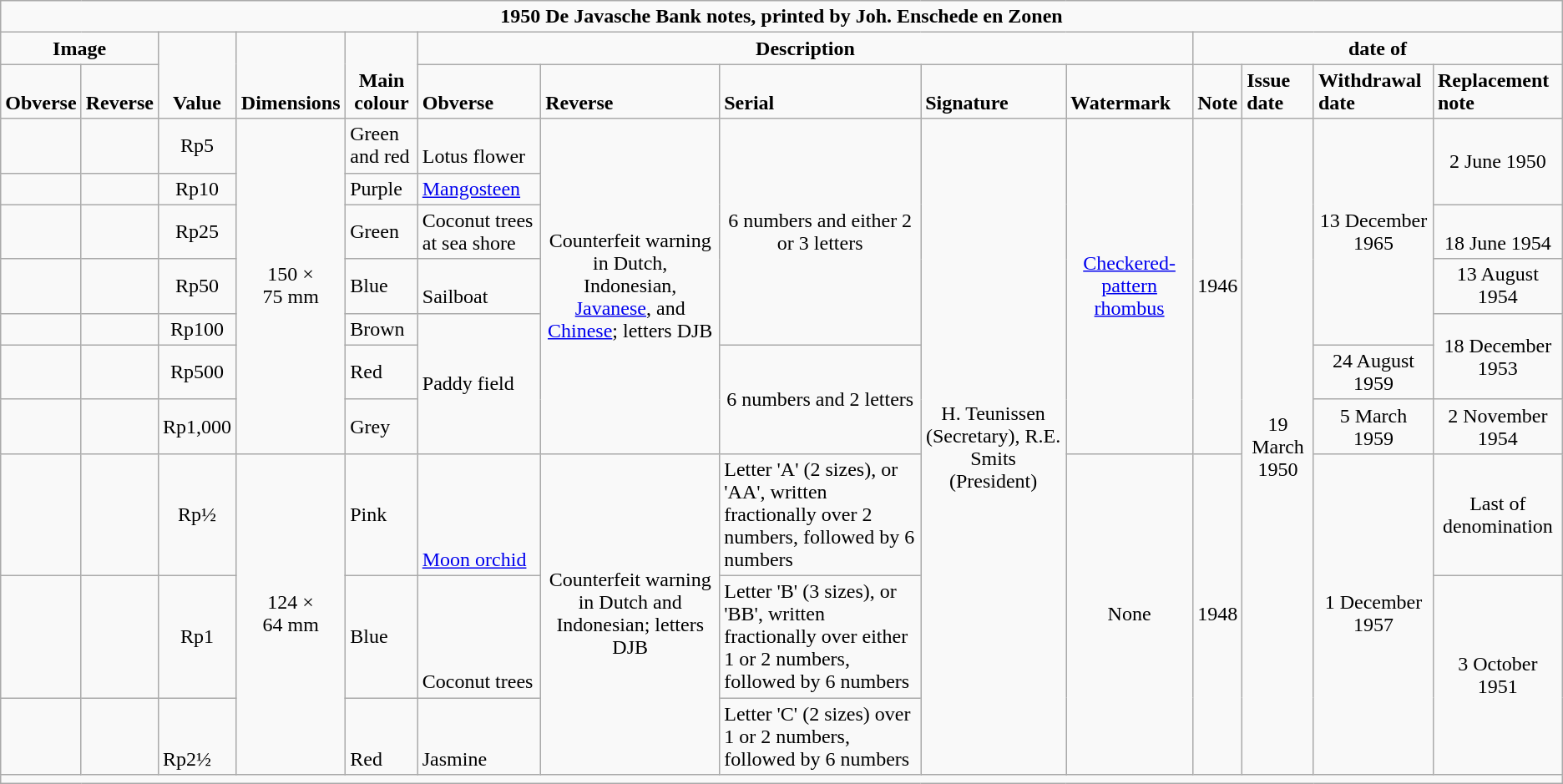<table class="wikitable" >
<tr style="text-align:center; font-weight:bold; vertical-align:bottom;">
<td colspan="14">1950 De Javasche Bank notes, printed by Joh. Enschede en Zonen</td>
</tr>
<tr style="text-align:center; font-weight:bold; vertical-align:bottom;">
<td colspan="2">Image</td>
<td rowspan="2">Value</td>
<td rowspan="2">Dimensions</td>
<td rowspan="2">Main colour</td>
<td colspan="5">Description</td>
<td colspan="4">date of</td>
</tr>
<tr style="font-weight:bold; vertical-align:bottom;">
<td>Obverse</td>
<td>Reverse</td>
<td>Obverse</td>
<td>Reverse</td>
<td>Serial</td>
<td>Signature</td>
<td>Watermark</td>
<td>Note</td>
<td>Issue date</td>
<td>Withdrawal date</td>
<td>Replacement note</td>
</tr>
<tr>
<td style="font-weight:bold; vertical-align:bottom;"></td>
<td style="font-weight:bold; vertical-align:bottom;"></td>
<td style="text-align:center;">Rp5</td>
<td rowspan="7" style="text-align:center;">150 × 75 mm</td>
<td>Green and red</td>
<td style="vertical-align:bottom;">Lotus flower</td>
<td rowspan="7" style="text-align:center;">Counterfeit warning in Dutch, Indonesian, <a href='#'>Javanese</a>, and <a href='#'>Chinese</a>; letters DJB</td>
<td rowspan="5" style="text-align:center;">6 numbers and either 2 or 3 letters</td>
<td rowspan="10" style="text-align:center;">H. Teunissen (Secretary), R.E. Smits (President)</td>
<td rowspan="7" style="text-align:center;"><a href='#'>Checkered-pattern</a> <a href='#'>rhombus</a></td>
<td rowspan="7" style="text-align:center;">1946</td>
<td rowspan="10" style="text-align:center;">19 March 1950</td>
<td rowspan="5" style="text-align:center;">13 December 1965</td>
<td rowspan="2" style="text-align:center;">2 June 1950</td>
</tr>
<tr>
<td style="font-weight:bold; vertical-align:bottom;"></td>
<td style="font-weight:bold; vertical-align:bottom;"></td>
<td style="text-align:center;">Rp10</td>
<td>Purple</td>
<td style="vertical-align:bottom;"><a href='#'>Mangosteen</a></td>
</tr>
<tr>
<td style="font-weight:bold; vertical-align:bottom;"></td>
<td style="font-weight:bold; vertical-align:bottom;"></td>
<td style="text-align:center;">Rp25</td>
<td>Green</td>
<td style="vertical-align:bottom;">Coconut trees at sea shore</td>
<td style="text-align:center; vertical-align:bottom;">18 June 1954</td>
</tr>
<tr>
<td style="font-weight:bold; vertical-align:bottom;"></td>
<td style="font-weight:bold; vertical-align:bottom;"></td>
<td style="text-align:center;">Rp50</td>
<td>Blue</td>
<td style="vertical-align:bottom;">Sailboat</td>
<td style="text-align:center; vertical-align:bottom;">13 August 1954</td>
</tr>
<tr>
<td style="font-weight:bold; vertical-align:bottom;"></td>
<td style="font-weight:bold; vertical-align:bottom;"></td>
<td style="text-align:center;">Rp100</td>
<td>Brown</td>
<td rowspan="3">Paddy field</td>
<td rowspan="2" style="text-align:center; text-align:center;">18 December 1953</td>
</tr>
<tr>
<td style="font-weight:bold; vertical-align:bottom;"></td>
<td style="font-weight:bold; vertical-align:bottom;"></td>
<td style="text-align:center;">Rp500</td>
<td>Red</td>
<td rowspan="2" style="text-align:center;">6 numbers and 2 letters</td>
<td style="text-align:center; vertical-align:bottom;">24 August 1959</td>
</tr>
<tr>
<td style="font-weight:bold; vertical-align:bottom;"></td>
<td style="font-weight:bold; vertical-align:bottom;"></td>
<td style="text-align:center;">Rp1,000</td>
<td>Grey</td>
<td style="text-align:center; vertical-align:bottom;">5 March 1959</td>
<td style="text-align:center; vertical-align:bottom;">2 November 1954</td>
</tr>
<tr>
<td style="font-weight:bold; vertical-align:bottom;"></td>
<td style="font-weight:bold; vertical-align:bottom;"></td>
<td style="text-align:center;">Rp½</td>
<td rowspan="3" style="text-align:center;">124 × 64 mm</td>
<td>Pink</td>
<td style="vertical-align:bottom;"><a href='#'>Moon orchid</a></td>
<td rowspan="3" style="text-align:center;">Counterfeit warning in Dutch and Indonesian; letters DJB</td>
<td style="vertical-align:bottom;">Letter 'A' (2 sizes), or 'AA', written fractionally over 2 numbers, followed by 6 numbers</td>
<td rowspan="3" style="text-align:center;">None</td>
<td rowspan="3" style="text-align:center;">1948</td>
<td rowspan="3" style="text-align:center;">1 December 1957</td>
<td style="text-align:center">Last of denomination</td>
</tr>
<tr>
<td style="font-weight:bold; vertical-align:bottom;"></td>
<td style="font-weight:bold; vertical-align:bottom;"></td>
<td style="text-align:center;">Rp1</td>
<td>Blue</td>
<td style="vertical-align:bottom;">Coconut trees</td>
<td style="vertical-align:bottom;">Letter 'B' (3 sizes), or 'BB', written fractionally over either 1 or 2 numbers, followed by 6 numbers</td>
<td rowspan="2" style="text-align:center;">3 October 1951</td>
</tr>
<tr>
<td style="font-weight:bold; vertical-align:bottom;"></td>
<td style="font-weight:bold; vertical-align:bottom;"></td>
<td style="vertical-align:bottom;">Rp2½</td>
<td style="vertical-align:bottom;">Red</td>
<td style="vertical-align:bottom;">Jasmine</td>
<td style="vertical-align:bottom;">Letter 'C' (2 sizes) over 1 or 2 numbers, followed by 6 numbers</td>
</tr>
<tr style="text-align:center; vertical-align:bottom;">
<td colspan="14"></td>
</tr>
</table>
